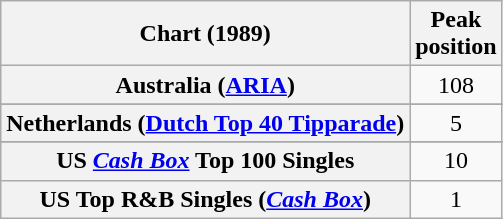<table class="wikitable sortable plainrowheaders" style="text-align:center">
<tr>
<th scope="col">Chart (1989)</th>
<th scope="col">Peak<br>position</th>
</tr>
<tr>
<th scope="row">Australia (<a href='#'>ARIA</a>)</th>
<td>108</td>
</tr>
<tr>
</tr>
<tr>
<th scope="row">Netherlands (<a href='#'>Dutch Top 40 Tipparade</a>)</th>
<td>5</td>
</tr>
<tr>
</tr>
<tr>
</tr>
<tr>
</tr>
<tr>
</tr>
<tr>
</tr>
<tr>
</tr>
<tr>
<th scope="row">US <em><a href='#'>Cash Box</a></em> Top 100 Singles</th>
<td>10</td>
</tr>
<tr>
<th scope="row">US Top R&B Singles (<em><a href='#'>Cash Box</a></em>)</th>
<td>1</td>
</tr>
</table>
